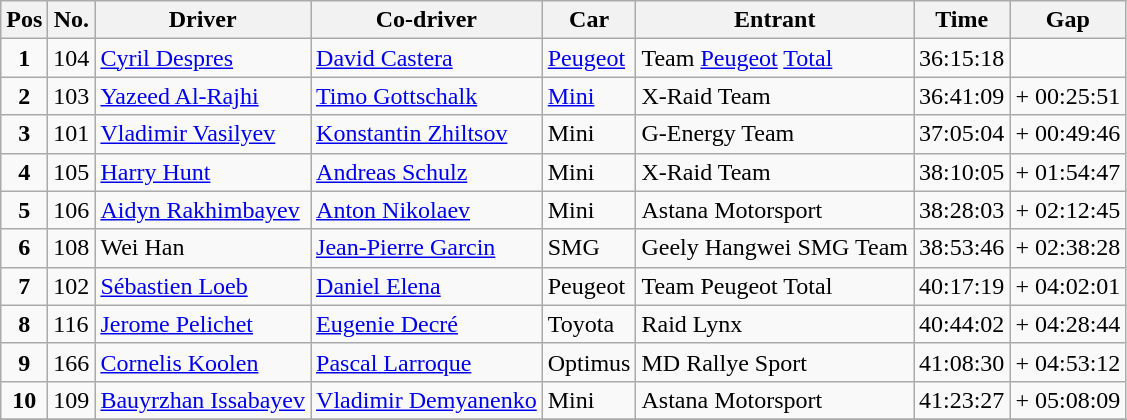<table class="wikitable">
<tr>
<th>Pos</th>
<th>No.</th>
<th>Driver</th>
<th>Co-driver</th>
<th>Car</th>
<th>Entrant</th>
<th>Time</th>
<th>Gap</th>
</tr>
<tr>
<td align=center><strong>1</strong></td>
<td>104</td>
<td> <a href='#'>Cyril Despres</a></td>
<td> <a href='#'>David Castera</a></td>
<td><a href='#'>Peugeot</a></td>
<td>Team <a href='#'>Peugeot</a> <a href='#'>Total</a></td>
<td>36:15:18</td>
<td></td>
</tr>
<tr>
<td align=center><strong>2</strong></td>
<td>103</td>
<td> <a href='#'>Yazeed Al-Rajhi</a></td>
<td> <a href='#'>Timo Gottschalk</a></td>
<td><a href='#'>Mini</a></td>
<td>X-Raid Team</td>
<td>36:41:09</td>
<td>+ 00:25:51</td>
</tr>
<tr>
<td align=center><strong>3</strong></td>
<td>101</td>
<td> <a href='#'>Vladimir Vasilyev</a></td>
<td> <a href='#'>Konstantin Zhiltsov</a></td>
<td>Mini</td>
<td>G-Energy Team</td>
<td>37:05:04</td>
<td>+ 00:49:46</td>
</tr>
<tr>
<td align=center><strong>4</strong></td>
<td>105</td>
<td> <a href='#'>Harry Hunt</a></td>
<td> <a href='#'>Andreas Schulz</a></td>
<td>Mini</td>
<td>X-Raid Team</td>
<td>38:10:05</td>
<td>+ 01:54:47</td>
</tr>
<tr>
<td align=center><strong>5</strong></td>
<td>106</td>
<td> <a href='#'>Aidyn Rakhimbayev</a></td>
<td> <a href='#'>Anton Nikolaev</a></td>
<td>Mini</td>
<td>Astana Motorsport</td>
<td>38:28:03</td>
<td>+ 02:12:45</td>
</tr>
<tr>
<td align=center><strong>6</strong></td>
<td>108</td>
<td> Wei Han</td>
<td> <a href='#'>Jean-Pierre Garcin</a></td>
<td>SMG</td>
<td>Geely Hangwei SMG Team</td>
<td>38:53:46</td>
<td>+ 02:38:28</td>
</tr>
<tr>
<td align=center><strong>7</strong></td>
<td>102</td>
<td> <a href='#'>Sébastien Loeb</a></td>
<td> <a href='#'>Daniel Elena</a></td>
<td>Peugeot</td>
<td>Team Peugeot Total</td>
<td>40:17:19</td>
<td>+ 04:02:01</td>
</tr>
<tr>
<td align=center><strong>8</strong></td>
<td>116</td>
<td> <a href='#'>Jerome Pelichet</a></td>
<td> <a href='#'>Eugenie Decré</a></td>
<td>Toyota</td>
<td>Raid Lynx</td>
<td>40:44:02</td>
<td>+ 04:28:44</td>
</tr>
<tr>
<td align=center><strong>9</strong></td>
<td>166</td>
<td> <a href='#'>Cornelis Koolen</a></td>
<td> <a href='#'>Pascal Larroque</a></td>
<td>Optimus</td>
<td>MD Rallye Sport</td>
<td>41:08:30</td>
<td>+ 04:53:12</td>
</tr>
<tr>
<td align=center><strong>10</strong></td>
<td>109</td>
<td> <a href='#'>Bauyrzhan Issabayev</a></td>
<td> <a href='#'>Vladimir Demyanenko</a></td>
<td>Mini</td>
<td>Astana Motorsport</td>
<td>41:23:27</td>
<td>+ 05:08:09</td>
</tr>
<tr>
</tr>
</table>
